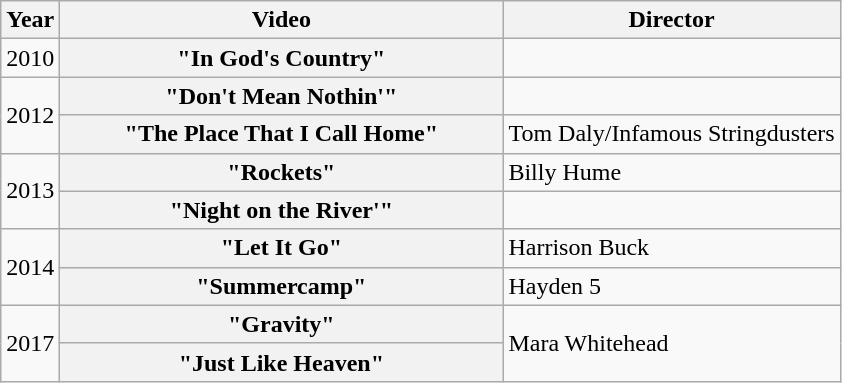<table class="wikitable plainrowheaders">
<tr>
<th>Year</th>
<th style="width:18em;">Video</th>
<th>Director</th>
</tr>
<tr>
<td>2010</td>
<th scope="row">"In God's Country"</th>
<td></td>
</tr>
<tr>
<td rowspan="2">2012</td>
<th scope="row">"Don't Mean Nothin'"</th>
<td></td>
</tr>
<tr>
<th scope="row">"The Place That I Call Home"</th>
<td>Tom Daly/Infamous Stringdusters</td>
</tr>
<tr>
<td rowspan="2">2013</td>
<th scope="row">"Rockets"</th>
<td>Billy Hume</td>
</tr>
<tr>
<th scope="row">"Night on the River'"</th>
<td></td>
</tr>
<tr>
<td rowspan="2">2014</td>
<th scope="row">"Let It Go"</th>
<td>Harrison Buck</td>
</tr>
<tr>
<th scope="row">"Summercamp"</th>
<td>Hayden 5</td>
</tr>
<tr>
<td rowspan="2">2017</td>
<th scope="row">"Gravity"</th>
<td rowspan="2">Mara Whitehead</td>
</tr>
<tr>
<th scope="row">"Just Like Heaven"</th>
</tr>
</table>
